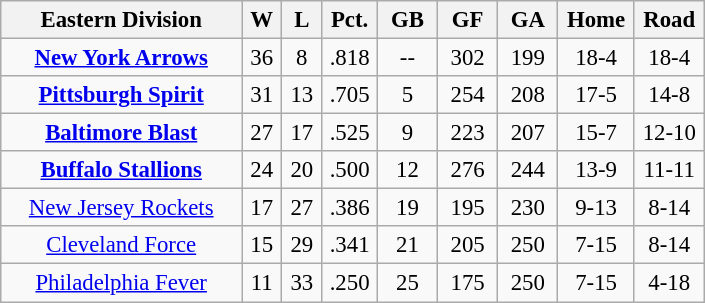<table class="wikitable"  style="width:470px; font-size:95%; text-align:center;">
<tr>
<th style="width:30%;">Eastern Division</th>
<th style="width:5%;">W</th>
<th style="width:5%;">L</th>
<th style="width:5%;">Pct.</th>
<th style="width:7.5%;">GB</th>
<th style="width:7.5%;">GF</th>
<th style="width:7.5%;">GA</th>
<th style="width:7.5%;">Home</th>
<th style="width:7.5%;">Road</th>
</tr>
<tr>
<td><strong><a href='#'>New York Arrows</a></strong></td>
<td>36</td>
<td>8</td>
<td>.818</td>
<td>--</td>
<td>302</td>
<td>199</td>
<td>18-4</td>
<td>18-4</td>
</tr>
<tr>
<td><strong><a href='#'>Pittsburgh Spirit</a></strong></td>
<td>31</td>
<td>13</td>
<td>.705</td>
<td>5</td>
<td>254</td>
<td>208</td>
<td>17-5</td>
<td>14-8</td>
</tr>
<tr>
<td><strong><a href='#'>Baltimore Blast</a></strong></td>
<td>27</td>
<td>17</td>
<td>.525</td>
<td>9</td>
<td>223</td>
<td>207</td>
<td>15-7</td>
<td>12-10</td>
</tr>
<tr>
<td><strong><a href='#'>Buffalo Stallions</a></strong></td>
<td>24</td>
<td>20</td>
<td>.500</td>
<td>12</td>
<td>276</td>
<td>244</td>
<td>13-9</td>
<td>11-11</td>
</tr>
<tr>
<td><a href='#'>New Jersey Rockets</a></td>
<td>17</td>
<td>27</td>
<td>.386</td>
<td>19</td>
<td>195</td>
<td>230</td>
<td>9-13</td>
<td>8-14</td>
</tr>
<tr>
<td><a href='#'>Cleveland Force</a></td>
<td>15</td>
<td>29</td>
<td>.341</td>
<td>21</td>
<td>205</td>
<td>250</td>
<td>7-15</td>
<td>8-14</td>
</tr>
<tr>
<td><a href='#'>Philadelphia Fever</a></td>
<td>11</td>
<td>33</td>
<td>.250</td>
<td>25</td>
<td>175</td>
<td>250</td>
<td>7-15</td>
<td>4-18</td>
</tr>
</table>
